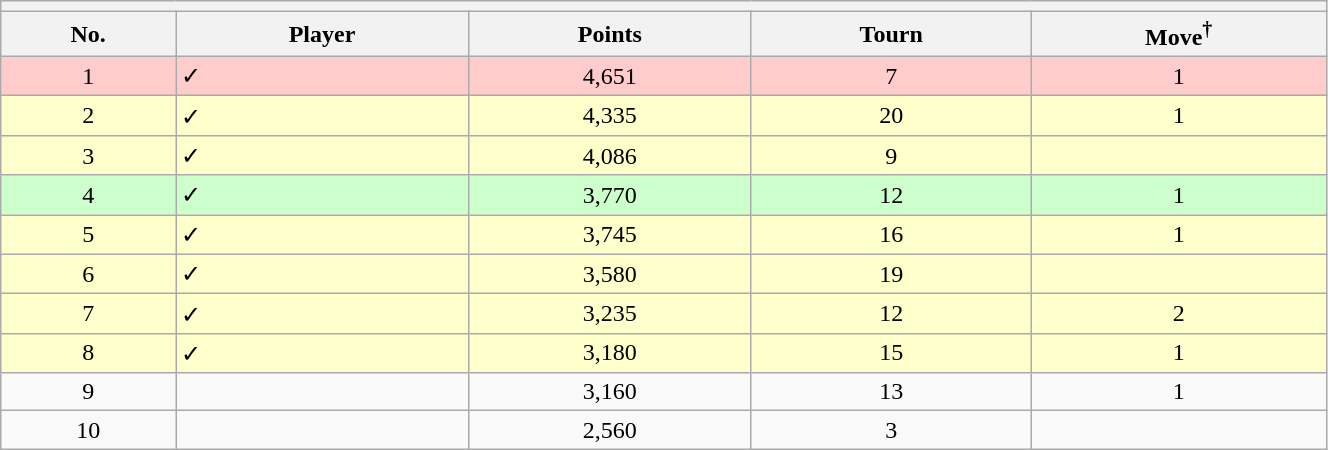<table class="wikitable sortable nowrap" style="text-align:center; width:70%">
<tr>
<th colspan="5"></th>
</tr>
<tr>
<th>No.</th>
<th>Player</th>
<th>Points</th>
<th>Tourn</th>
<th>Move<sup>†</sup></th>
</tr>
<tr style="background:#fcc;">
<td>1</td>
<td style="text-align:left"> ✓<br> </td>
<td>4,651</td>
<td>7</td>
<td> 1</td>
</tr>
<tr style="background:#ffffcc">
<td>2</td>
<td style="text-align:left"> ✓<br> </td>
<td>4,335</td>
<td>20</td>
<td> 1</td>
</tr>
<tr style="background:#ffffcc">
<td>3</td>
<td style="text-align:left"> ✓<br> </td>
<td>4,086</td>
<td>9</td>
<td></td>
</tr>
<tr style="background:#cfc;">
<td>4</td>
<td style="text-align:left"> ✓<br> </td>
<td>3,770</td>
<td>12</td>
<td> 1</td>
</tr>
<tr style="background:#ffffcc">
<td>5</td>
<td style="text-align:left"> ✓<br> </td>
<td>3,745</td>
<td>16</td>
<td> 1</td>
</tr>
<tr style="background:#ffffcc">
<td>6</td>
<td style="text-align:left"> ✓<br> </td>
<td>3,580</td>
<td>19</td>
<td></td>
</tr>
<tr style="background:#ffffcc">
<td>7</td>
<td style="text-align:left"> ✓<br> </td>
<td>3,235</td>
<td>12</td>
<td> 2</td>
</tr>
<tr style="background:#ffffcc">
<td>8</td>
<td style="text-align:left"> ✓<br> </td>
<td>3,180</td>
<td>15</td>
<td> 1</td>
</tr>
<tr>
<td>9</td>
<td style="text-align:left"> <br> </td>
<td>3,160</td>
<td>13</td>
<td> 1</td>
</tr>
<tr>
<td>10</td>
<td style="text-align:left"> <br> </td>
<td>2,560</td>
<td>3</td>
<td></td>
</tr>
</table>
